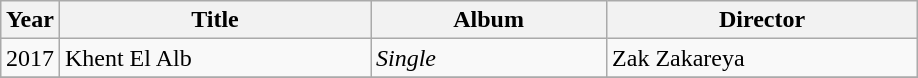<table class="wikitable" style="margin:1em auto 1em auto;">
<tr>
<th>Year</th>
<th style="width:200px;">Title</th>
<th style="width:150px;">Album</th>
<th style="width:200px;">Director</th>
</tr>
<tr>
<td>2017</td>
<td>Khent El Alb</td>
<td><em>Single</em></td>
<td>Zak Zakareya</td>
</tr>
<tr>
</tr>
</table>
